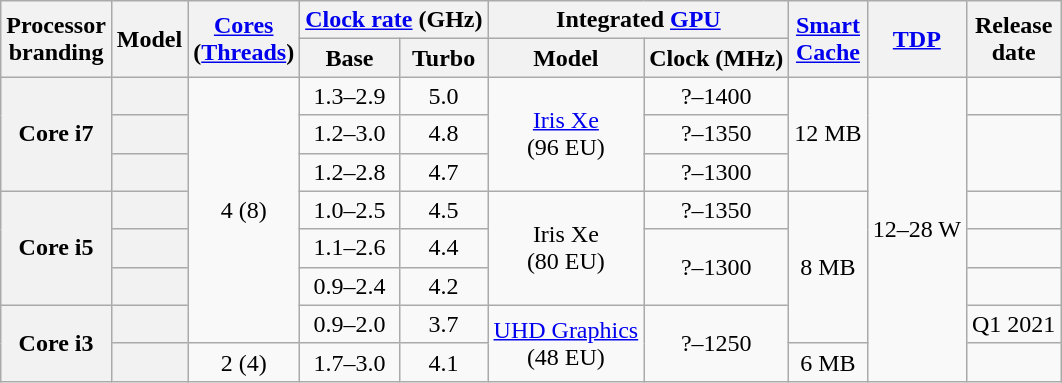<table class="wikitable sortable nowrap" style="text-align: center;">
<tr>
<th class="unsortable" rowspan="2">Processor<br>branding</th>
<th rowspan="2">Model</th>
<th class="unsortable" rowspan="2"><a href='#'>Cores</a><br>(<a href='#'>Threads</a>)</th>
<th colspan="2"><a href='#'>Clock rate</a> (GHz)</th>
<th colspan="2">Integrated <a href='#'>GPU</a></th>
<th class="unsortable" rowspan="2"><a href='#'>Smart<br>Cache</a></th>
<th rowspan="2"><a href='#'>TDP</a></th>
<th rowspan="2">Release<br>date</th>
</tr>
<tr>
<th class="unsortable">Base</th>
<th class="unsortable">Turbo</th>
<th class="unsortable">Model</th>
<th class="unsortable">Clock (MHz)</th>
</tr>
<tr>
<th rowspan="3">Core i7</th>
<th style="text-align:left;" data-sort-value="sku8"></th>
<td rowspan="7">4 (8)</td>
<td>1.3–2.9</td>
<td>5.0</td>
<td rowspan="3"><a href='#'>Iris Xe</a><br>(96 EU)</td>
<td>?–1400</td>
<td rowspan="3">12 MB</td>
<td rowspan="8">12–28 W</td>
<td></td>
</tr>
<tr>
<th style="text-align:left;" data-sort-value="sku7"></th>
<td>1.2–3.0</td>
<td>4.8</td>
<td>?–1350</td>
<td rowspan="2"></td>
</tr>
<tr>
<th style="text-align:left;" data-sort-value="sku6"></th>
<td>1.2–2.8</td>
<td>4.7</td>
<td>?–1300</td>
</tr>
<tr>
<th rowspan="3">Core i5</th>
<th style="text-align:left;" data-sort-value="sku5"></th>
<td>1.0–2.5</td>
<td>4.5</td>
<td rowspan="3">Iris Xe<br>(80 EU)</td>
<td>?–1350</td>
<td rowspan="4">8 MB</td>
<td></td>
</tr>
<tr>
<th style="text-align:left;" data-sort-value="sku4"></th>
<td>1.1–2.6</td>
<td>4.4</td>
<td rowspan="2">?–1300</td>
<td></td>
</tr>
<tr>
<th style="text-align:left;" data-sort-value="sku3"></th>
<td>0.9–2.4</td>
<td>4.2</td>
<td></td>
</tr>
<tr>
<th rowspan="2">Core i3</th>
<th style="text-align:left;" data-sort-value="sku2"></th>
<td>0.9–2.0</td>
<td>3.7</td>
<td rowspan="2"><a href='#'>UHD Graphics</a><br>(48 EU)</td>
<td rowspan="2">?–1250</td>
<td>Q1 2021</td>
</tr>
<tr>
<th style="text-align:left;" data-sort-value="sku1"></th>
<td>2 (4)</td>
<td>1.7–3.0</td>
<td>4.1</td>
<td>6 MB</td>
<td></td>
</tr>
</table>
